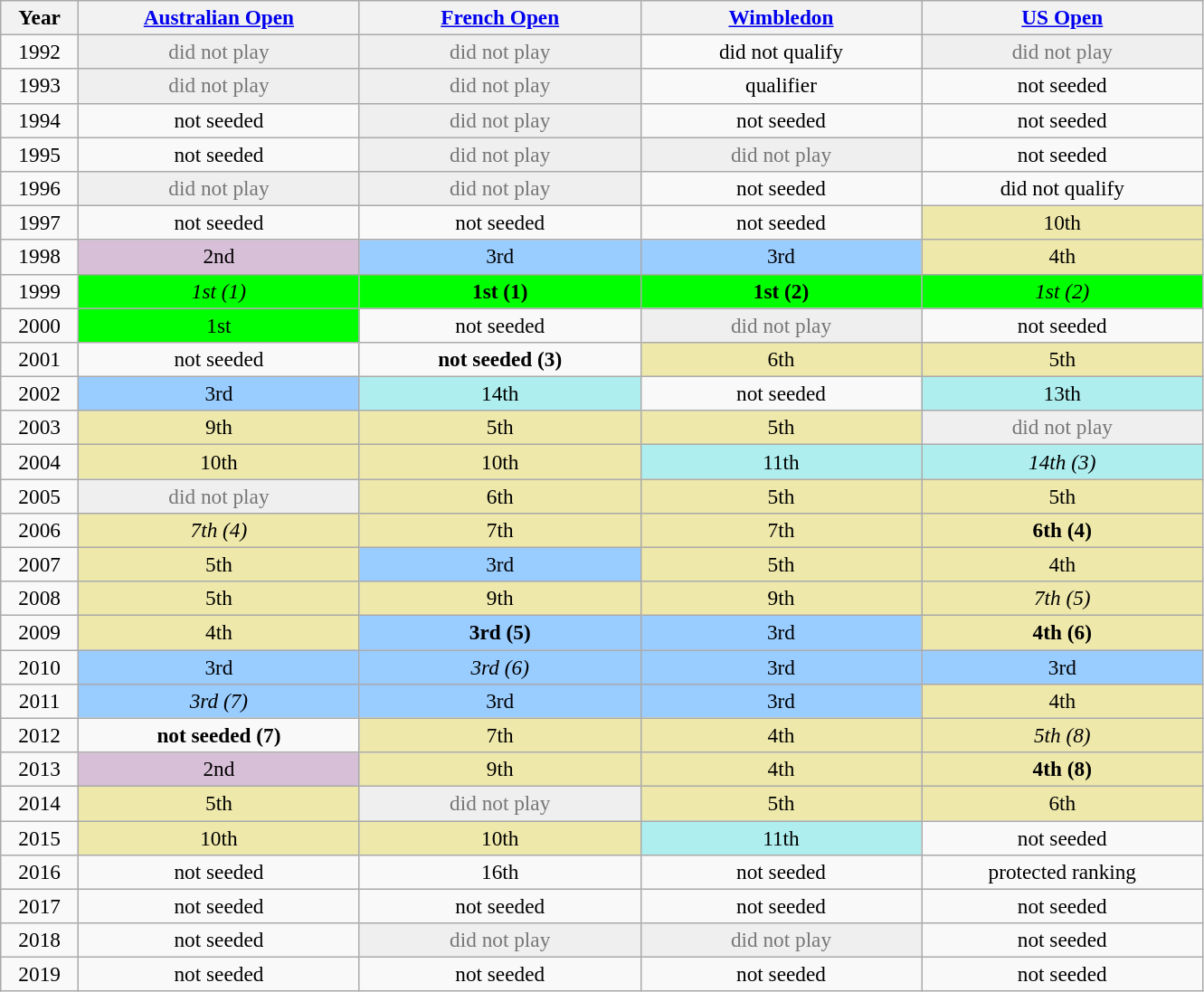<table class=wikitable style=font-size:97%;text-align:center>
<tr>
<th width=50>Year</th>
<th width=200><a href='#'>Australian Open</a></th>
<th width=200><a href='#'>French Open</a></th>
<th width=200><a href='#'>Wimbledon</a></th>
<th width=200><a href='#'>US Open</a></th>
</tr>
<tr>
<td>1992</td>
<td style="color:#767676; background:#efefef">did not play</td>
<td style="color:#767676; background:#efefef">did not play</td>
<td>did not qualify</td>
<td style="color:#767676; background:#efefef">did not play</td>
</tr>
<tr>
<td>1993</td>
<td style="color:#767676; background:#efefef">did not play</td>
<td style="color:#767676; background:#efefef">did not play</td>
<td>qualifier</td>
<td>not seeded</td>
</tr>
<tr>
<td>1994</td>
<td>not seeded</td>
<td style="color:#767676; background:#efefef">did not play</td>
<td>not seeded</td>
<td>not seeded</td>
</tr>
<tr>
<td>1995</td>
<td>not seeded</td>
<td style="color:#767676; background:#efefef">did not play</td>
<td style="color:#767676; background:#efefef">did not play</td>
<td>not seeded</td>
</tr>
<tr>
<td>1996</td>
<td style="color:#767676; background:#efefef">did not play</td>
<td style="color:#767676; background:#efefef">did not play</td>
<td>not seeded</td>
<td>did not qualify</td>
</tr>
<tr>
<td>1997</td>
<td>not seeded</td>
<td>not seeded</td>
<td>not seeded</td>
<td bgcolor=#EEE8AA>10th</td>
</tr>
<tr>
<td>1998</td>
<td bgcolor=#D8BFD8>2nd</td>
<td bgcolor=#99ccff>3rd</td>
<td bgcolor=#99ccff>3rd</td>
<td bgcolor=#EEE8AA>4th</td>
</tr>
<tr>
<td>1999</td>
<td bgcolor=#00FF00><em>1st (1)</em></td>
<td bgcolor=#00FF00><strong>1st (1)</strong></td>
<td bgcolor=#00FF00><strong>1st (2)</strong></td>
<td bgcolor=#00FF00><em>1st (2)</em></td>
</tr>
<tr>
<td>2000</td>
<td bgcolor=#00FF00>1st</td>
<td>not seeded</td>
<td style="color:#767676; background:#efefef">did not play</td>
<td>not seeded</td>
</tr>
<tr>
<td>2001</td>
<td>not seeded</td>
<td><strong>not seeded (3)</strong></td>
<td bgcolor=#EEE8AA>6th</td>
<td bgcolor=#EEE8AA>5th</td>
</tr>
<tr>
<td>2002</td>
<td bgcolor=#99ccff>3rd</td>
<td bgcolor=#afeeee>14th</td>
<td>not seeded</td>
<td bgcolor=#afeeee>13th</td>
</tr>
<tr>
<td>2003</td>
<td bgcolor=#EEE8AA>9th</td>
<td bgcolor=#EEE8AA>5th</td>
<td bgcolor=#EEE8AA>5th</td>
<td style="color:#767676; background:#efefef">did not play</td>
</tr>
<tr>
<td>2004</td>
<td bgcolor=#EEE8AA>10th</td>
<td bgcolor=#EEE8AA>10th</td>
<td bgcolor=#afeeee>11th</td>
<td bgcolor=#afeeee><em>14th (3)</em></td>
</tr>
<tr>
<td>2005</td>
<td style="color:#767676; background:#efefef">did not play</td>
<td bgcolor=#EEE8AA>6th</td>
<td bgcolor=#EEE8AA>5th</td>
<td bgcolor=#EEE8AA>5th</td>
</tr>
<tr>
<td>2006</td>
<td bgcolor=#EEE8AA><em>7th (4)</em></td>
<td bgcolor=#EEE8AA>7th</td>
<td bgcolor=#EEE8AA>7th</td>
<td bgcolor=#EEE8AA><strong>6th (4)</strong></td>
</tr>
<tr>
<td>2007</td>
<td bgcolor=#EEE8AA>5th</td>
<td bgcolor=#99ccff>3rd</td>
<td bgcolor=#EEE8AA>5th</td>
<td bgcolor=#EEE8AA>4th</td>
</tr>
<tr>
<td>2008</td>
<td bgcolor=#EEE8AA>5th</td>
<td bgcolor=#EEE8AA>9th</td>
<td bgcolor=#EEE8AA>9th</td>
<td bgcolor=#EEE8AA><em>7th (5)</em></td>
</tr>
<tr>
<td>2009</td>
<td bgcolor=#EEE8AA>4th</td>
<td bgcolor=#99ccff><strong>3rd (5)</strong></td>
<td bgcolor=#99ccff>3rd</td>
<td bgcolor=#EEE8AA><strong>4th (6)</strong></td>
</tr>
<tr>
<td>2010</td>
<td bgcolor=#99ccff>3rd</td>
<td bgcolor=#99ccff><em>3rd (6)</em></td>
<td bgcolor=#99ccff>3rd</td>
<td bgcolor=#99ccff>3rd</td>
</tr>
<tr>
<td>2011</td>
<td bgcolor=#99ccff><em>3rd (7)</em></td>
<td bgcolor=#99ccff>3rd</td>
<td bgcolor=#99ccff>3rd</td>
<td bgcolor=#EEE8AA>4th</td>
</tr>
<tr>
<td>2012</td>
<td><strong>not seeded (7)</strong></td>
<td bgcolor=#EEE8AA>7th</td>
<td bgcolor=#EEE8AA>4th</td>
<td bgcolor=#EEE8AA><em>5th (8)</em></td>
</tr>
<tr>
<td>2013</td>
<td bgcolor=#D8BFD8>2nd</td>
<td bgcolor=#EEE8AA>9th</td>
<td bgcolor=#EEE8AA>4th</td>
<td bgcolor=#EEE8AA><strong>4th (8)</strong></td>
</tr>
<tr>
<td>2014</td>
<td bgcolor=#EEE8AA>5th</td>
<td style="color:#767676; background:#efefef">did not play</td>
<td bgcolor=#EEE8AA>5th</td>
<td bgcolor=#EEE8AA>6th</td>
</tr>
<tr>
<td>2015</td>
<td bgcolor=#EEE8AA>10th</td>
<td bgcolor=#EEE8AA>10th</td>
<td bgcolor=#afeeee>11th</td>
<td>not seeded</td>
</tr>
<tr>
<td>2016</td>
<td>not seeded</td>
<td>16th</td>
<td>not seeded</td>
<td>protected ranking</td>
</tr>
<tr>
<td>2017</td>
<td>not seeded</td>
<td>not seeded</td>
<td>not seeded</td>
<td>not seeded</td>
</tr>
<tr>
<td>2018</td>
<td>not seeded</td>
<td style="color:#767676; background:#efefef">did not play</td>
<td style="color:#767676; background:#efefef">did not play</td>
<td>not seeded</td>
</tr>
<tr>
<td>2019</td>
<td>not seeded</td>
<td>not seeded</td>
<td>not seeded</td>
<td>not seeded</td>
</tr>
</table>
